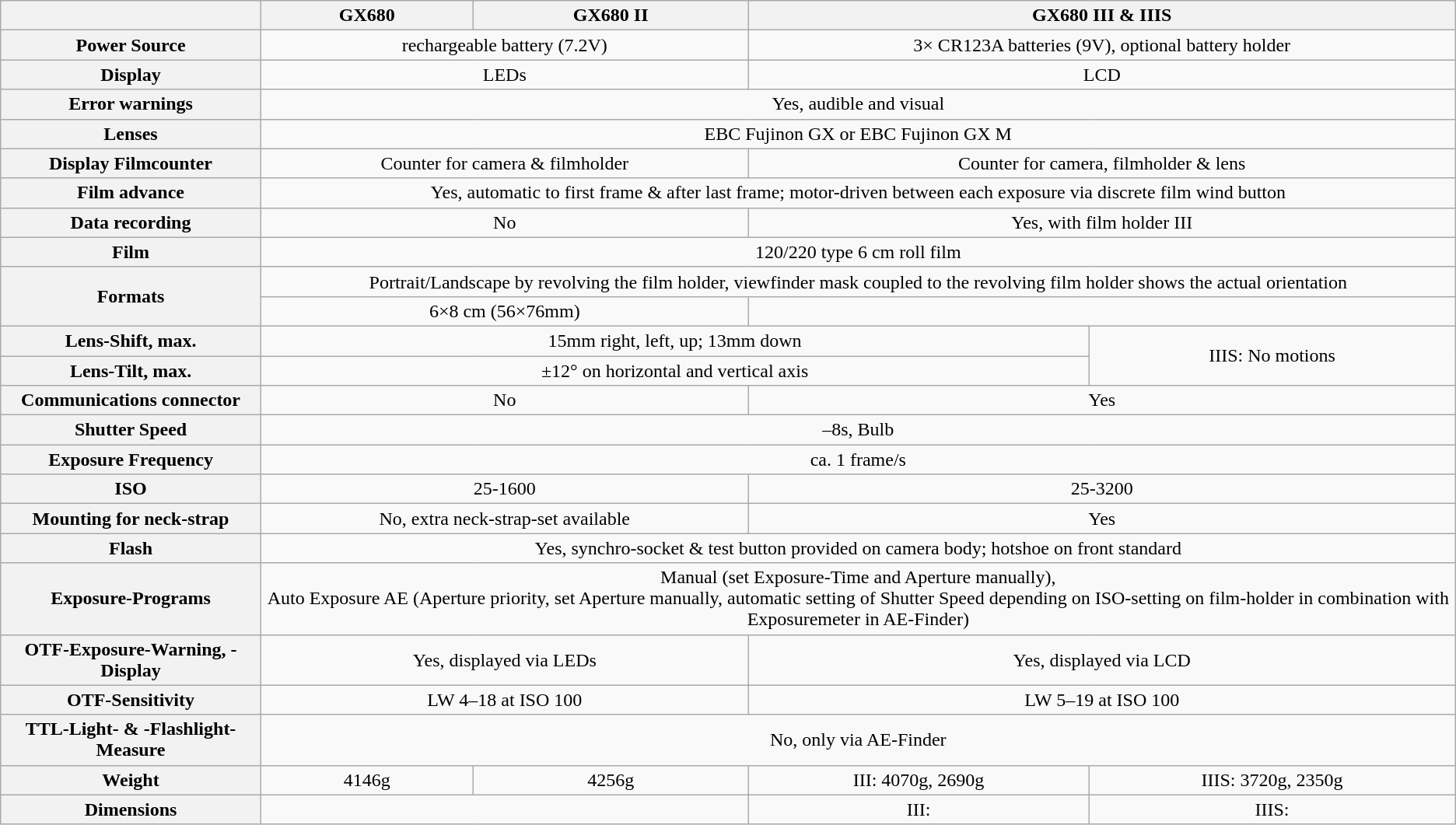<table class="wikitable" style="text-align:center">
<tr class="hintergrundfarbe5">
<th></th>
<th>GX680</th>
<th>GX680 II</th>
<th colspan=2>GX680 III & IIIS</th>
</tr>
<tr>
<th>Power Source</th>
<td colspan="2">rechargeable battery (7.2V)</td>
<td colspan=2>3× CR123A batteries (9V), optional battery holder</td>
</tr>
<tr>
<th>Display</th>
<td colspan="2">LEDs</td>
<td colspan=2>LCD</td>
</tr>
<tr>
<th>Error warnings</th>
<td colspan="4">Yes, audible and visual</td>
</tr>
<tr>
<th>Lenses</th>
<td colspan="4">EBC Fujinon GX or EBC Fujinon GX M</td>
</tr>
<tr>
<th>Display Filmcounter</th>
<td colspan="2">Counter for camera & filmholder</td>
<td colspan=2>Counter for camera, filmholder & lens</td>
</tr>
<tr>
<th>Film advance</th>
<td colspan="4">Yes, automatic to first frame & after last frame; motor-driven between each exposure via discrete film wind button</td>
</tr>
<tr>
<th>Data recording</th>
<td colspan="2">No</td>
<td colspan=2>Yes, with film holder III</td>
</tr>
<tr>
<th>Film</th>
<td colspan="4">120/220 type 6 cm roll film</td>
</tr>
<tr>
<th rowspan="2">Formats</th>
<td colspan="4">Portrait/Landscape by revolving the film holder, viewfinder mask coupled to the revolving film holder shows the actual orientation</td>
</tr>
<tr>
<td colspan="2">6×8 cm (56×76mm)</td>
<td colspan=2></td>
</tr>
<tr>
<th>Lens-Shift, max.</th>
<td colspan="3">15mm right, left, up; 13mm down</td>
<td rowspan=2>IIIS: No motions</td>
</tr>
<tr>
<th>Lens-Tilt, max.</th>
<td colspan="3">±12° on horizontal and vertical axis</td>
</tr>
<tr>
<th>Communications connector</th>
<td colspan="2">No</td>
<td colspan=2>Yes</td>
</tr>
<tr>
<th>Shutter Speed</th>
<td colspan="4">–8s, Bulb</td>
</tr>
<tr>
<th>Exposure Frequency</th>
<td colspan="4">ca. 1 frame/s</td>
</tr>
<tr>
<th>ISO</th>
<td colspan="2">25-1600</td>
<td colspan=2>25-3200</td>
</tr>
<tr>
<th>Mounting for neck-strap</th>
<td colspan="2">No, extra neck-strap-set available</td>
<td colspan=2>Yes</td>
</tr>
<tr>
<th>Flash</th>
<td colspan="4">Yes, synchro-socket & test button provided on camera body; hotshoe on front standard</td>
</tr>
<tr>
<th>Exposure-Programs</th>
<td colspan="4">Manual (set Exposure-Time and Aperture manually),<br>Auto Exposure AE (Aperture priority, set Aperture manually, automatic setting of Shutter Speed depending on ISO-setting on film-holder in combination with Exposuremeter in AE-Finder)</td>
</tr>
<tr>
<th>OTF-Exposure-Warning, -Display</th>
<td colspan="2">Yes, displayed via LEDs</td>
<td colspan=2>Yes, displayed via LCD</td>
</tr>
<tr>
<th>OTF-Sensitivity</th>
<td colspan="2">LW 4–18 at ISO 100</td>
<td colspan=2>LW 5–19 at ISO 100</td>
</tr>
<tr>
<th>TTL-Light- & -Flashlight-Measure</th>
<td colspan="4">No, only via AE-Finder</td>
</tr>
<tr>
<th>Weight</th>
<td>4146g</td>
<td>4256g</td>
<td>III: 4070g, 2690g</td>
<td>IIIS: 3720g, 2350g</td>
</tr>
<tr>
<th>Dimensions</th>
<td colspan="2"></td>
<td>III: </td>
<td>IIIS: </td>
</tr>
</table>
